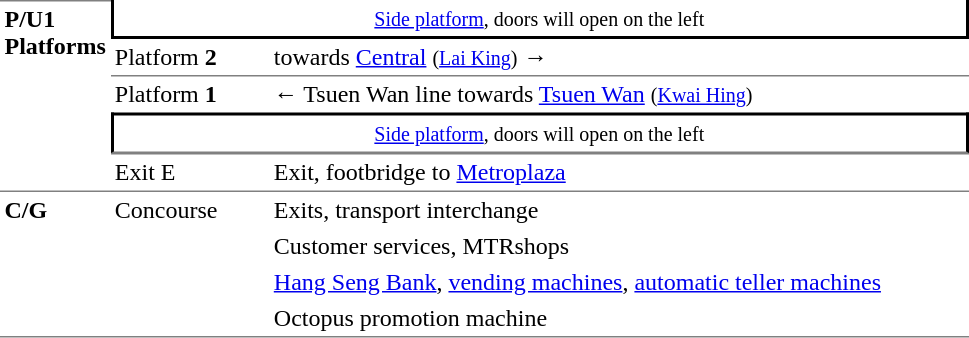<table border=0 cellspacing=0 cellpadding=3>
<tr>
<td style = "border-top:solid 1px gray;border-bottom:solid 1px gray;width:50px;vertical-align:top;" rowspan=5><strong>P/U1<br>Platforms</strong></td>
<td style = "border-right:solid 2px black;border-left:solid 2px black;border-bottom:solid 2px black;text-align:center;" colspan=2><small><a href='#'>Side platform</a>, doors will open on the left</small></td>
</tr>
<tr>
<td style = "border-bottom:solid 1px gray;">Platform <span><strong>2</strong></span></td>
<td style = "border-bottom:solid 1px gray;">  towards <a href='#'>Central</a> <small>(<a href='#'>Lai King</a>)</small> →</td>
</tr>
<tr>
<td>Platform <span><strong>1</strong></span></td>
<td>←  Tsuen Wan line towards <a href='#'>Tsuen Wan</a> <small>(<a href='#'>Kwai Hing</a>)</small></td>
</tr>
<tr>
<td style = "border-top:solid 2px black;border-right:solid 2px black;border-left:solid 2px black;border-bottom:solid 1px gray;text-align:center;" colspan=2><small><a href='#'>Side platform</a>, doors will open on the left</small></td>
</tr>
<tr>
<td style = "border-top:solid 1px gray;border-bottom:solid 1px gray;width:100px;">Exit E</td>
<td style = "border-top:solid 1px gray;border-bottom:solid 1px gray;width:460px;">Exit, footbridge to <a href='#'>Metroplaza</a></td>
</tr>
<tr>
<td style = "border-bottom:solid 1px gray;vertical-align:top;" rowspan=4><strong>C/G</strong></td>
<td style = "border-bottom:solid 1px gray;vertical-align:top;" rowspan=4>Concourse</td>
<td>Exits, transport interchange</td>
</tr>
<tr>
<td>Customer services, MTRshops</td>
</tr>
<tr>
<td><a href='#'>Hang Seng Bank</a>, <a href='#'>vending machines</a>, <a href='#'>automatic teller machines</a></td>
</tr>
<tr>
<td style = "border-bottom:solid 1px gray;">Octopus promotion machine</td>
</tr>
</table>
